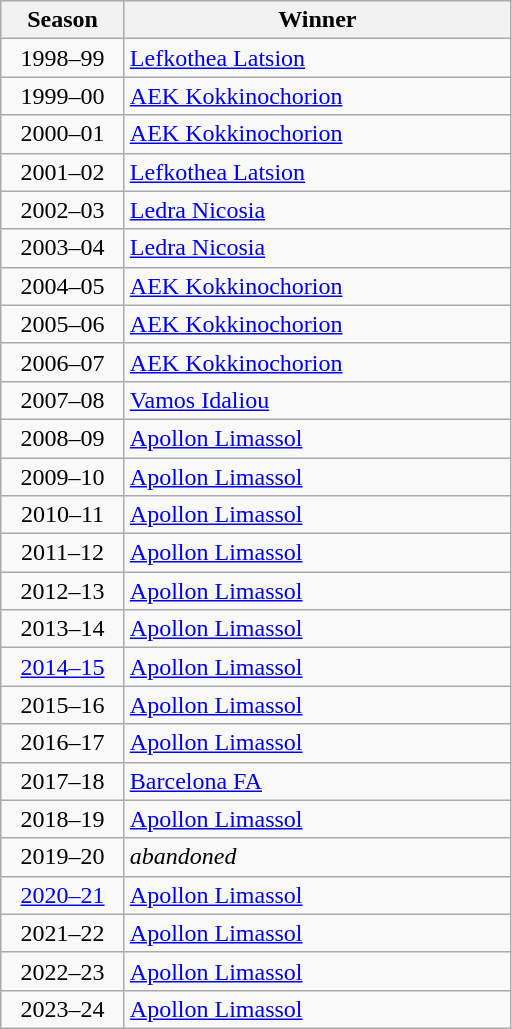<table class="wikitable" style="text-align:left;">
<tr>
<th width="75">Season</th>
<th width="250">Winner</th>
</tr>
<tr>
<td align="center">1998–99</td>
<td><a href='#'>Lefkothea Latsion</a></td>
</tr>
<tr>
<td align="center">1999–00</td>
<td><a href='#'>AEK Kokkinochorion</a></td>
</tr>
<tr>
<td align="center">2000–01</td>
<td><a href='#'>AEK Kokkinochorion</a></td>
</tr>
<tr>
<td align="center">2001–02</td>
<td><a href='#'>Lefkothea Latsion</a></td>
</tr>
<tr>
<td align="center">2002–03</td>
<td><a href='#'>Ledra Nicosia</a></td>
</tr>
<tr>
<td align="center">2003–04</td>
<td><a href='#'>Ledra Nicosia</a></td>
</tr>
<tr>
<td align="center">2004–05</td>
<td><a href='#'>AEK Kokkinochorion</a></td>
</tr>
<tr>
<td align="center">2005–06</td>
<td><a href='#'>AEK Kokkinochorion</a></td>
</tr>
<tr>
<td align="center">2006–07</td>
<td><a href='#'>AEK Kokkinochorion</a></td>
</tr>
<tr>
<td align="center">2007–08</td>
<td><a href='#'>Vamos Idaliou</a></td>
</tr>
<tr>
<td align="center">2008–09</td>
<td><a href='#'>Apollon Limassol</a></td>
</tr>
<tr>
<td align="center">2009–10</td>
<td><a href='#'>Apollon Limassol</a></td>
</tr>
<tr>
<td align="center">2010–11</td>
<td><a href='#'>Apollon Limassol</a></td>
</tr>
<tr>
<td align="center">2011–12</td>
<td><a href='#'>Apollon Limassol</a></td>
</tr>
<tr>
<td align="center">2012–13</td>
<td><a href='#'>Apollon Limassol</a></td>
</tr>
<tr>
<td align="center">2013–14</td>
<td><a href='#'>Apollon Limassol</a></td>
</tr>
<tr>
<td align="center"><a href='#'>2014–15</a></td>
<td><a href='#'>Apollon Limassol</a></td>
</tr>
<tr>
<td align="center">2015–16</td>
<td><a href='#'>Apollon Limassol</a></td>
</tr>
<tr>
<td align="center">2016–17</td>
<td><a href='#'>Apollon Limassol</a></td>
</tr>
<tr>
<td align="center">2017–18</td>
<td><a href='#'>Barcelona FA</a></td>
</tr>
<tr>
<td align="center">2018–19</td>
<td><a href='#'>Apollon Limassol</a></td>
</tr>
<tr>
<td align="center">2019–20</td>
<td><em>abandoned</em></td>
</tr>
<tr>
<td align="center"><a href='#'>2020–21</a></td>
<td><a href='#'>Apollon Limassol</a></td>
</tr>
<tr>
<td align="center">2021–22</td>
<td><a href='#'>Apollon Limassol</a></td>
</tr>
<tr>
<td align="center">2022–23</td>
<td><a href='#'>Apollon Limassol</a></td>
</tr>
<tr>
<td align="center">2023–24</td>
<td><a href='#'>Apollon Limassol</a></td>
</tr>
</table>
